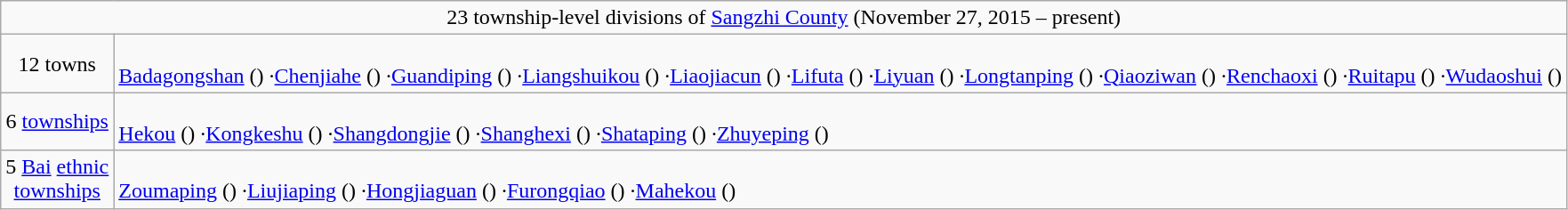<table class="wikitable">
<tr>
<td style="text-align:center;" colspan="2">23 township-level divisions of <a href='#'>Sangzhi County</a> (November 27, 2015 – present)</td>
</tr>
<tr align=left>
<td align=center>12 towns</td>
<td><br><a href='#'>Badagongshan</a> ()
·<a href='#'>Chenjiahe</a> ()
·<a href='#'>Guandiping</a> ()
·<a href='#'>Liangshuikou</a> ()
·<a href='#'>Liaojiacun</a> ()
·<a href='#'>Lifuta</a> ()
·<a href='#'>Liyuan</a> ()
·<a href='#'>Longtanping</a> ()
·<a href='#'>Qiaoziwan</a> ()
·<a href='#'>Renchaoxi</a> ()
·<a href='#'>Ruitapu</a> ()
·<a href='#'>Wudaoshui</a> ()</td>
</tr>
<tr align=left>
<td align=center>6 <a href='#'>townships</a></td>
<td><br><a href='#'>Hekou</a> ()
·<a href='#'>Kongkeshu</a> ()
·<a href='#'>Shangdongjie</a> ()
·<a href='#'>Shanghexi</a> ()
·<a href='#'>Shataping</a> ()
·<a href='#'>Zhuyeping</a> ()</td>
</tr>
<tr align=left>
<td align=center>5 <a href='#'>Bai</a> <a href='#'>ethnic<br>townships</a></td>
<td><br><a href='#'>Zoumaping</a> ()
·<a href='#'>Liujiaping</a> ()
·<a href='#'>Hongjiaguan</a> ()
·<a href='#'>Furongqiao</a> ()
·<a href='#'>Mahekou</a> ()</td>
</tr>
</table>
